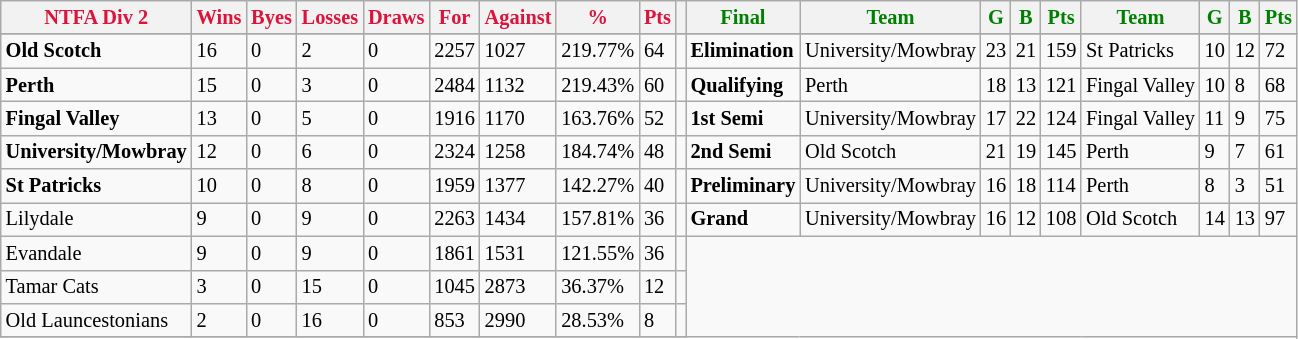<table style="font-size: 85%; text-align: left;" class="wikitable">
<tr>
<th style="color:crimson">NTFA Div 2</th>
<th style="color:crimson">Wins</th>
<th style="color:crimson">Byes</th>
<th style="color:crimson">Losses</th>
<th style="color:crimson">Draws</th>
<th style="color:crimson">For</th>
<th style="color:crimson">Against</th>
<th style="color:crimson">%</th>
<th style="color:crimson">Pts</th>
<th></th>
<th style="color:green">Final</th>
<th style="color:green">Team</th>
<th style="color:green">G</th>
<th style="color:green">B</th>
<th style="color:green">Pts</th>
<th style="color:green">Team</th>
<th style="color:green">G</th>
<th style="color:green">B</th>
<th style="color:green">Pts</th>
</tr>
<tr>
</tr>
<tr>
</tr>
<tr>
<td><strong>	Old Scotch	</strong></td>
<td>16</td>
<td>0</td>
<td>2</td>
<td>0</td>
<td>2257</td>
<td>1027</td>
<td>219.77%</td>
<td>64</td>
<td></td>
<td><strong>Elimination</strong></td>
<td>University/Mowbray</td>
<td>23</td>
<td>21</td>
<td>159</td>
<td>St Patricks</td>
<td>10</td>
<td>12</td>
<td>72</td>
</tr>
<tr>
<td><strong>	Perth	</strong></td>
<td>15</td>
<td>0</td>
<td>3</td>
<td>0</td>
<td>2484</td>
<td>1132</td>
<td>219.43%</td>
<td>60</td>
<td></td>
<td><strong>Qualifying</strong></td>
<td>Perth</td>
<td>18</td>
<td>13</td>
<td>121</td>
<td>Fingal Valley</td>
<td>10</td>
<td>8</td>
<td>68</td>
</tr>
<tr>
<td><strong>	Fingal Valley	</strong></td>
<td>13</td>
<td>0</td>
<td>5</td>
<td>0</td>
<td>1916</td>
<td>1170</td>
<td>163.76%</td>
<td>52</td>
<td></td>
<td><strong>1st Semi</strong></td>
<td>University/Mowbray</td>
<td>17</td>
<td>22</td>
<td>124</td>
<td>Fingal Valley</td>
<td>11</td>
<td>9</td>
<td>75</td>
</tr>
<tr>
<td><strong>	University/Mowbray	</strong></td>
<td>12</td>
<td>0</td>
<td>6</td>
<td>0</td>
<td>2324</td>
<td>1258</td>
<td>184.74%</td>
<td>48</td>
<td></td>
<td><strong>2nd Semi</strong></td>
<td>Old Scotch</td>
<td>21</td>
<td>19</td>
<td>145</td>
<td>Perth</td>
<td>9</td>
<td>7</td>
<td>61</td>
</tr>
<tr>
<td><strong>	St Patricks	</strong></td>
<td>10</td>
<td>0</td>
<td>8</td>
<td>0</td>
<td>1959</td>
<td>1377</td>
<td>142.27%</td>
<td>40</td>
<td></td>
<td><strong>Preliminary</strong></td>
<td>University/Mowbray</td>
<td>16</td>
<td>18</td>
<td>114</td>
<td>Perth</td>
<td>8</td>
<td>3</td>
<td>51</td>
</tr>
<tr>
<td>Lilydale</td>
<td>9</td>
<td>0</td>
<td>9</td>
<td>0</td>
<td>2263</td>
<td>1434</td>
<td>157.81%</td>
<td>36</td>
<td></td>
<td><strong>Grand</strong></td>
<td>University/Mowbray</td>
<td>16</td>
<td>12</td>
<td>108</td>
<td>Old Scotch</td>
<td>14</td>
<td>13</td>
<td>97</td>
</tr>
<tr>
<td>Evandale</td>
<td>9</td>
<td>0</td>
<td>9</td>
<td>0</td>
<td>1861</td>
<td>1531</td>
<td>121.55%</td>
<td>36</td>
<td></td>
</tr>
<tr>
<td>Tamar Cats</td>
<td>3</td>
<td>0</td>
<td>15</td>
<td>0</td>
<td>1045</td>
<td>2873</td>
<td>36.37%</td>
<td>12</td>
<td></td>
</tr>
<tr>
<td>Old Launcestonians</td>
<td>2</td>
<td>0</td>
<td>16</td>
<td>0</td>
<td>853</td>
<td>2990</td>
<td>28.53%</td>
<td>8</td>
<td></td>
</tr>
<tr>
</tr>
</table>
